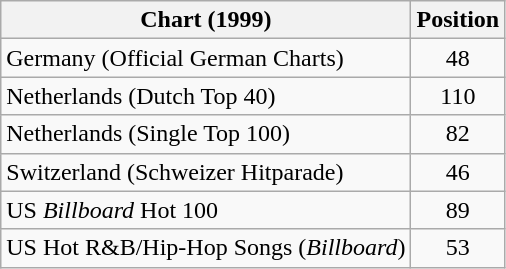<table class="wikitable sortable">
<tr>
<th>Chart (1999)</th>
<th>Position</th>
</tr>
<tr>
<td>Germany (Official German Charts)</td>
<td align="center">48</td>
</tr>
<tr>
<td>Netherlands (Dutch Top 40)</td>
<td align="center">110</td>
</tr>
<tr>
<td>Netherlands (Single Top 100)</td>
<td align="center">82</td>
</tr>
<tr>
<td>Switzerland (Schweizer Hitparade)</td>
<td style="text-align:center;">46</td>
</tr>
<tr>
<td>US <em>Billboard</em> Hot 100</td>
<td align="center">89</td>
</tr>
<tr>
<td>US Hot R&B/Hip-Hop Songs (<em>Billboard</em>)</td>
<td align="center">53</td>
</tr>
</table>
